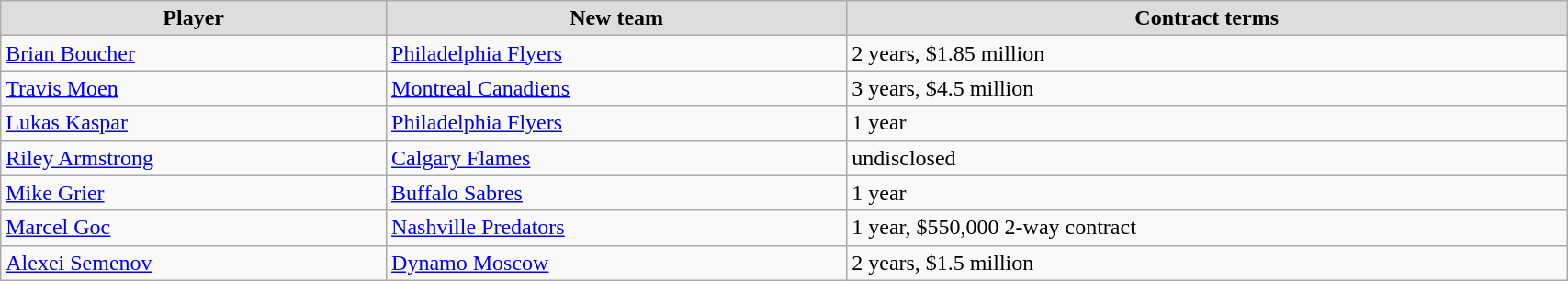<table class="wikitable" width=90%>
<tr align="center"  bgcolor="#dddddd">
<td><strong>Player</strong></td>
<td><strong>New team</strong></td>
<td><strong>Contract terms</strong></td>
</tr>
<tr>
<td><a href='#'>Brian Boucher</a></td>
<td><a href='#'>Philadelphia Flyers</a></td>
<td>2 years, $1.85 million</td>
</tr>
<tr>
<td><a href='#'>Travis Moen</a></td>
<td><a href='#'>Montreal Canadiens</a></td>
<td>3 years, $4.5 million</td>
</tr>
<tr>
<td><a href='#'>Lukas Kaspar</a></td>
<td><a href='#'>Philadelphia Flyers</a></td>
<td>1 year</td>
</tr>
<tr>
<td><a href='#'>Riley Armstrong</a></td>
<td><a href='#'>Calgary Flames</a></td>
<td>undisclosed</td>
</tr>
<tr>
<td><a href='#'>Mike Grier</a></td>
<td><a href='#'>Buffalo Sabres</a></td>
<td>1 year</td>
</tr>
<tr>
<td><a href='#'>Marcel Goc</a></td>
<td><a href='#'>Nashville Predators</a></td>
<td>1 year, $550,000 2-way contract</td>
</tr>
<tr>
<td><a href='#'>Alexei Semenov</a></td>
<td><a href='#'>Dynamo Moscow</a></td>
<td>2 years, $1.5 million</td>
</tr>
</table>
